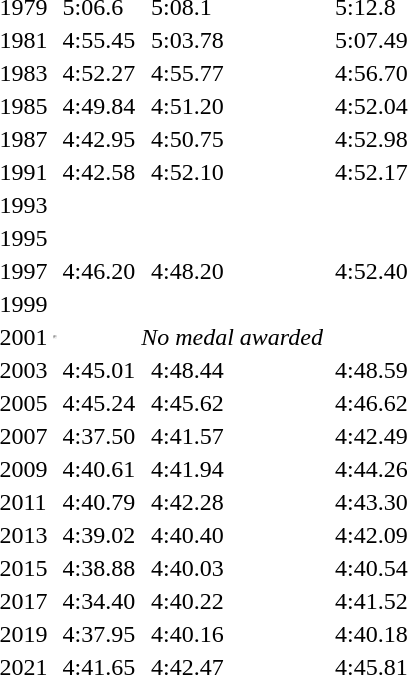<table>
<tr>
<td>1979</td>
<td></td>
<td>5:06.6</td>
<td></td>
<td>5:08.1</td>
<td></td>
<td>5:12.8</td>
</tr>
<tr>
<td>1981</td>
<td></td>
<td>4:55.45</td>
<td></td>
<td>5:03.78</td>
<td></td>
<td>5:07.49</td>
</tr>
<tr>
<td>1983</td>
<td></td>
<td>4:52.27</td>
<td></td>
<td>4:55.77</td>
<td></td>
<td>4:56.70</td>
</tr>
<tr>
<td>1985</td>
<td></td>
<td>4:49.84</td>
<td></td>
<td>4:51.20</td>
<td></td>
<td>4:52.04</td>
</tr>
<tr>
<td>1987</td>
<td></td>
<td>4:42.95</td>
<td></td>
<td>4:50.75</td>
<td></td>
<td>4:52.98</td>
</tr>
<tr>
<td>1991</td>
<td></td>
<td>4:42.58</td>
<td></td>
<td>4:52.10</td>
<td></td>
<td>4:52.17</td>
</tr>
<tr>
<td>1993</td>
<td></td>
<td></td>
<td></td>
<td></td>
<td></td>
<td></td>
</tr>
<tr>
<td>1995</td>
<td></td>
<td></td>
<td></td>
<td></td>
<td></td>
<td></td>
</tr>
<tr>
<td>1997</td>
<td></td>
<td>4:46.20</td>
<td></td>
<td>4:48.20</td>
<td></td>
<td>4:52.40</td>
</tr>
<tr>
<td>1999</td>
<td></td>
<td></td>
<td></td>
<td></td>
<td></td>
<td></td>
</tr>
<tr>
<td>2001</td>
<td><hr></td>
<td></td>
<td colspan=2><em>No medal awarded</em></td>
<td></td>
<td></td>
</tr>
<tr>
<td>2003</td>
<td></td>
<td>4:45.01</td>
<td></td>
<td>4:48.44</td>
<td></td>
<td>4:48.59</td>
</tr>
<tr>
<td>2005</td>
<td></td>
<td>4:45.24</td>
<td></td>
<td>4:45.62</td>
<td></td>
<td>4:46.62</td>
</tr>
<tr>
<td>2007</td>
<td></td>
<td>4:37.50</td>
<td></td>
<td>4:41.57</td>
<td></td>
<td>4:42.49</td>
</tr>
<tr>
<td>2009</td>
<td></td>
<td>4:40.61</td>
<td></td>
<td>4:41.94</td>
<td></td>
<td>4:44.26</td>
</tr>
<tr>
<td>2011</td>
<td></td>
<td>4:40.79</td>
<td></td>
<td>4:42.28</td>
<td></td>
<td>4:43.30</td>
</tr>
<tr>
<td>2013</td>
<td></td>
<td>4:39.02</td>
<td></td>
<td>4:40.40</td>
<td></td>
<td>4:42.09</td>
</tr>
<tr>
<td>2015</td>
<td></td>
<td>4:38.88</td>
<td></td>
<td>4:40.03</td>
<td></td>
<td>4:40.54</td>
</tr>
<tr>
<td>2017</td>
<td></td>
<td>4:34.40</td>
<td></td>
<td>4:40.22</td>
<td></td>
<td>4:41.52</td>
</tr>
<tr>
<td>2019</td>
<td></td>
<td>4:37.95</td>
<td></td>
<td>4:40.16</td>
<td></td>
<td>4:40.18</td>
</tr>
<tr>
<td>2021</td>
<td></td>
<td>4:41.65</td>
<td></td>
<td>4:42.47</td>
<td></td>
<td>4:45.81</td>
</tr>
</table>
